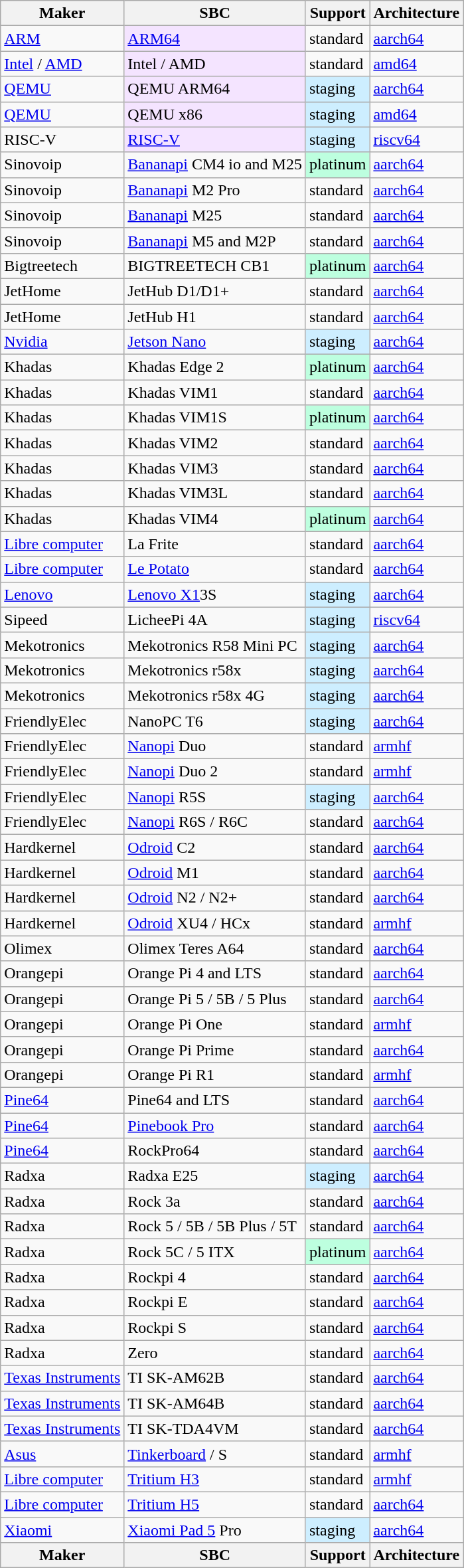<table class="wikitable sortable">
<tr>
<th>Maker</th>
<th>SBC</th>
<th>Support</th>
<th>Architecture</th>
</tr>
<tr>
<td><a href='#'>ARM</a></td>
<td style="background:#f4e4ff;"><a href='#'>ARM64</a></td>
<td>standard</td>
<td><a href='#'>aarch64</a></td>
</tr>
<tr>
<td><a href='#'>Intel</a> / <a href='#'>AMD</a></td>
<td style="background:#f4e4ff;">Intel / AMD</td>
<td>standard</td>
<td><a href='#'>amd64</a></td>
</tr>
<tr>
<td><a href='#'>QEMU</a></td>
<td style="background:#f4e4ff;">QEMU ARM64</td>
<td style="background:#cdeeff;">staging</td>
<td><a href='#'>aarch64</a></td>
</tr>
<tr>
<td><a href='#'>QEMU</a></td>
<td style="background:#f4e4ff;">QEMU x86</td>
<td style="background:#cdeeff;">staging</td>
<td><a href='#'>amd64</a></td>
</tr>
<tr>
<td>RISC-V</td>
<td style="background:#f4e4ff;"><a href='#'>RISC-V</a></td>
<td style="background:#cdeeff;">staging</td>
<td><a href='#'>riscv64</a></td>
</tr>
<tr>
<td>Sinovoip</td>
<td><a href='#'>Bananapi</a> CM4 io and M25</td>
<td style="background:#bdffdf;">platinum</td>
<td><a href='#'>aarch64</a></td>
</tr>
<tr>
<td>Sinovoip</td>
<td><a href='#'>Bananapi</a> M2 Pro</td>
<td>standard</td>
<td><a href='#'>aarch64</a></td>
</tr>
<tr>
<td>Sinovoip</td>
<td><a href='#'>Bananapi</a> M25</td>
<td>standard</td>
<td><a href='#'>aarch64</a></td>
</tr>
<tr>
<td>Sinovoip</td>
<td><a href='#'>Bananapi</a> M5 and M2P</td>
<td>standard</td>
<td><a href='#'>aarch64</a></td>
</tr>
<tr>
<td>Bigtreetech</td>
<td>BIGTREETECH CB1</td>
<td style="background:#bdffdf;">platinum</td>
<td><a href='#'>aarch64</a></td>
</tr>
<tr>
<td>JetHome</td>
<td>JetHub D1/D1+</td>
<td>standard</td>
<td><a href='#'>aarch64</a></td>
</tr>
<tr>
<td>JetHome</td>
<td>JetHub H1</td>
<td>standard</td>
<td><a href='#'>aarch64</a></td>
</tr>
<tr>
<td><a href='#'>Nvidia</a></td>
<td><a href='#'>Jetson Nano</a></td>
<td style="background:#cdeeff;">staging</td>
<td><a href='#'>aarch64</a></td>
</tr>
<tr>
<td>Khadas</td>
<td>Khadas Edge 2</td>
<td style="background:#bdffdf;">platinum</td>
<td><a href='#'>aarch64</a></td>
</tr>
<tr>
<td>Khadas</td>
<td>Khadas VIM1</td>
<td>standard</td>
<td><a href='#'>aarch64</a></td>
</tr>
<tr>
<td>Khadas</td>
<td>Khadas VIM1S</td>
<td style="background:#bdffdf;">platinum</td>
<td><a href='#'>aarch64</a></td>
</tr>
<tr>
<td>Khadas</td>
<td>Khadas VIM2</td>
<td>standard</td>
<td><a href='#'>aarch64</a></td>
</tr>
<tr>
<td>Khadas</td>
<td>Khadas VIM3</td>
<td>standard</td>
<td><a href='#'>aarch64</a></td>
</tr>
<tr>
<td>Khadas</td>
<td>Khadas VIM3L</td>
<td>standard</td>
<td><a href='#'>aarch64</a></td>
</tr>
<tr>
<td>Khadas</td>
<td>Khadas VIM4</td>
<td style="background:#bdffdf;">platinum</td>
<td><a href='#'>aarch64</a></td>
</tr>
<tr>
<td><a href='#'>Libre computer</a></td>
<td>La Frite</td>
<td>standard</td>
<td><a href='#'>aarch64</a></td>
</tr>
<tr>
<td><a href='#'>Libre computer</a></td>
<td><a href='#'>Le Potato</a></td>
<td>standard</td>
<td><a href='#'>aarch64</a></td>
</tr>
<tr>
<td><a href='#'>Lenovo</a></td>
<td><a href='#'>Lenovo X1</a>3S</td>
<td style="background:#cdeeff;">staging</td>
<td><a href='#'>aarch64</a></td>
</tr>
<tr>
<td>Sipeed</td>
<td>LicheePi 4A</td>
<td style="background:#cdeeff;">staging</td>
<td><a href='#'>riscv64</a></td>
</tr>
<tr>
<td>Mekotronics</td>
<td>Mekotronics R58 Mini PC</td>
<td style="background:#cdeeff;">staging</td>
<td><a href='#'>aarch64</a></td>
</tr>
<tr>
<td>Mekotronics</td>
<td>Mekotronics r58x</td>
<td style="background:#cdeeff;">staging</td>
<td><a href='#'>aarch64</a></td>
</tr>
<tr>
<td>Mekotronics</td>
<td>Mekotronics r58x 4G</td>
<td style="background:#cdeeff;">staging</td>
<td><a href='#'>aarch64</a></td>
</tr>
<tr>
<td>FriendlyElec</td>
<td>NanoPC T6</td>
<td style="background:#cdeeff;">staging</td>
<td><a href='#'>aarch64</a></td>
</tr>
<tr>
<td>FriendlyElec</td>
<td><a href='#'>Nanopi</a> Duo</td>
<td>standard</td>
<td><a href='#'>armhf</a></td>
</tr>
<tr>
<td>FriendlyElec</td>
<td><a href='#'>Nanopi</a> Duo 2</td>
<td>standard</td>
<td><a href='#'>armhf</a></td>
</tr>
<tr>
<td>FriendlyElec</td>
<td><a href='#'>Nanopi</a> R5S</td>
<td style="background:#cdeeff;">staging</td>
<td><a href='#'>aarch64</a></td>
</tr>
<tr>
<td>FriendlyElec</td>
<td><a href='#'>Nanopi</a> R6S / R6C</td>
<td>standard</td>
<td><a href='#'>aarch64</a></td>
</tr>
<tr>
<td>Hardkernel</td>
<td><a href='#'>Odroid</a> C2</td>
<td>standard</td>
<td><a href='#'>aarch64</a></td>
</tr>
<tr>
<td>Hardkernel</td>
<td><a href='#'>Odroid</a> M1</td>
<td>standard</td>
<td><a href='#'>aarch64</a></td>
</tr>
<tr>
<td>Hardkernel</td>
<td><a href='#'>Odroid</a> N2 / N2+</td>
<td>standard</td>
<td><a href='#'>aarch64</a></td>
</tr>
<tr>
<td>Hardkernel</td>
<td><a href='#'>Odroid</a> XU4 / HCx</td>
<td>standard</td>
<td><a href='#'>armhf</a></td>
</tr>
<tr>
<td>Olimex</td>
<td>Olimex Teres A64</td>
<td>standard</td>
<td><a href='#'>aarch64</a></td>
</tr>
<tr>
<td>Orangepi</td>
<td>Orange Pi 4 and LTS</td>
<td>standard</td>
<td><a href='#'>aarch64</a></td>
</tr>
<tr>
<td>Orangepi</td>
<td>Orange Pi 5 / 5B / 5 Plus</td>
<td>standard</td>
<td><a href='#'>aarch64</a></td>
</tr>
<tr>
<td>Orangepi</td>
<td>Orange Pi One</td>
<td>standard</td>
<td><a href='#'>armhf</a></td>
</tr>
<tr>
<td>Orangepi</td>
<td>Orange Pi Prime</td>
<td>standard</td>
<td><a href='#'>aarch64</a></td>
</tr>
<tr>
<td>Orangepi</td>
<td>Orange Pi R1</td>
<td>standard</td>
<td><a href='#'>armhf</a></td>
</tr>
<tr>
<td><a href='#'>Pine64</a></td>
<td>Pine64 and LTS</td>
<td>standard</td>
<td><a href='#'>aarch64</a></td>
</tr>
<tr>
<td><a href='#'>Pine64</a></td>
<td><a href='#'>Pinebook Pro</a></td>
<td>standard</td>
<td><a href='#'>aarch64</a></td>
</tr>
<tr>
<td><a href='#'>Pine64</a></td>
<td>RockPro64</td>
<td>standard</td>
<td><a href='#'>aarch64</a></td>
</tr>
<tr>
<td>Radxa</td>
<td>Radxa E25</td>
<td style="background:#cdeeff;">staging</td>
<td><a href='#'>aarch64</a></td>
</tr>
<tr>
<td>Radxa</td>
<td>Rock 3a</td>
<td>standard</td>
<td><a href='#'>aarch64</a></td>
</tr>
<tr>
<td>Radxa</td>
<td>Rock 5 / 5B / 5B Plus / 5T</td>
<td>standard</td>
<td><a href='#'>aarch64</a></td>
</tr>
<tr>
<td>Radxa</td>
<td>Rock 5C / 5 ITX</td>
<td style="background:#bdffdf;">platinum</td>
<td><a href='#'>aarch64</a></td>
</tr>
<tr>
<td>Radxa</td>
<td>Rockpi 4</td>
<td>standard</td>
<td><a href='#'>aarch64</a></td>
</tr>
<tr>
<td>Radxa</td>
<td>Rockpi E</td>
<td>standard</td>
<td><a href='#'>aarch64</a></td>
</tr>
<tr>
<td>Radxa</td>
<td>Rockpi S</td>
<td>standard</td>
<td><a href='#'>aarch64</a></td>
</tr>
<tr>
<td>Radxa</td>
<td>Zero</td>
<td>standard</td>
<td><a href='#'>aarch64</a></td>
</tr>
<tr>
<td><a href='#'>Texas Instruments</a></td>
<td>TI SK-AM62B</td>
<td>standard</td>
<td><a href='#'>aarch64</a></td>
</tr>
<tr>
<td><a href='#'>Texas Instruments</a></td>
<td>TI SK-AM64B</td>
<td>standard</td>
<td><a href='#'>aarch64</a></td>
</tr>
<tr>
<td><a href='#'>Texas Instruments</a></td>
<td>TI SK-TDA4VM</td>
<td>standard</td>
<td><a href='#'>aarch64</a></td>
</tr>
<tr>
<td><a href='#'>Asus</a></td>
<td><a href='#'>Tinkerboard</a> / S</td>
<td>standard</td>
<td><a href='#'>armhf</a></td>
</tr>
<tr>
<td><a href='#'>Libre computer</a></td>
<td><a href='#'>Tritium H3</a></td>
<td>standard</td>
<td><a href='#'>armhf</a></td>
</tr>
<tr>
<td><a href='#'>Libre computer</a></td>
<td><a href='#'>Tritium H5</a></td>
<td>standard</td>
<td><a href='#'>aarch64</a></td>
</tr>
<tr>
<td><a href='#'>Xiaomi</a></td>
<td><a href='#'>Xiaomi Pad 5</a> Pro</td>
<td style="background:#cdeeff;">staging</td>
<td><a href='#'>aarch64</a></td>
</tr>
<tr>
<th>Maker</th>
<th>SBC</th>
<th>Support</th>
<th>Architecture</th>
</tr>
</table>
